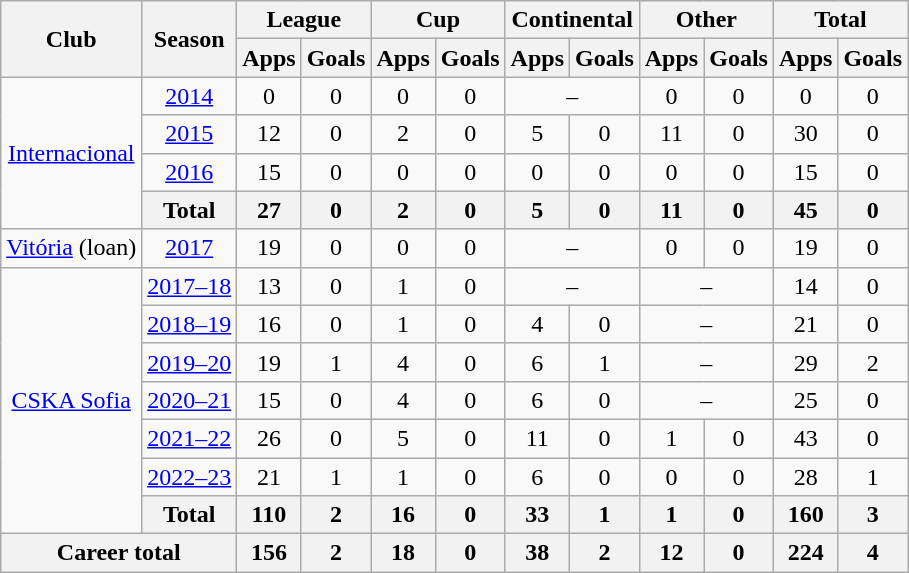<table class="wikitable" style="text-align:center">
<tr>
<th rowspan="2">Club</th>
<th rowspan="2">Season</th>
<th colspan="2">League</th>
<th colspan="2">Cup</th>
<th colspan="2">Continental</th>
<th colspan="2">Other</th>
<th colspan="2">Total</th>
</tr>
<tr>
<th>Apps</th>
<th>Goals</th>
<th>Apps</th>
<th>Goals</th>
<th>Apps</th>
<th>Goals</th>
<th>Apps</th>
<th>Goals</th>
<th>Apps</th>
<th>Goals</th>
</tr>
<tr>
<td rowspan="4"><a href='#'>Internacional</a></td>
<td><a href='#'>2014</a></td>
<td>0</td>
<td>0</td>
<td>0</td>
<td>0</td>
<td colspan="2">–</td>
<td>0</td>
<td>0</td>
<td>0</td>
<td>0</td>
</tr>
<tr>
<td><a href='#'>2015</a></td>
<td>12</td>
<td>0</td>
<td>2</td>
<td>0</td>
<td>5</td>
<td>0</td>
<td>11</td>
<td>0</td>
<td>30</td>
<td>0</td>
</tr>
<tr>
<td><a href='#'>2016</a></td>
<td>15</td>
<td>0</td>
<td>0</td>
<td>0</td>
<td>0</td>
<td>0</td>
<td>0</td>
<td>0</td>
<td>15</td>
<td>0</td>
</tr>
<tr>
<th>Total</th>
<th>27</th>
<th>0</th>
<th>2</th>
<th>0</th>
<th>5</th>
<th>0</th>
<th>11</th>
<th>0</th>
<th>45</th>
<th>0</th>
</tr>
<tr>
<td><a href='#'>Vitória</a> (loan)</td>
<td><a href='#'>2017</a></td>
<td>19</td>
<td>0</td>
<td>0</td>
<td>0</td>
<td colspan="2">–</td>
<td>0</td>
<td>0</td>
<td>19</td>
<td>0</td>
</tr>
<tr>
<td rowspan="7"><a href='#'>CSKA Sofia</a></td>
<td><a href='#'>2017–18</a></td>
<td>13</td>
<td>0</td>
<td>1</td>
<td>0</td>
<td colspan="2">–</td>
<td colspan="2">–</td>
<td>14</td>
<td>0</td>
</tr>
<tr>
<td><a href='#'>2018–19</a></td>
<td>16</td>
<td>0</td>
<td>1</td>
<td>0</td>
<td>4</td>
<td>0</td>
<td colspan="2">–</td>
<td>21</td>
<td>0</td>
</tr>
<tr>
<td><a href='#'>2019–20</a></td>
<td>19</td>
<td>1</td>
<td>4</td>
<td>0</td>
<td>6</td>
<td>1</td>
<td colspan="2">–</td>
<td>29</td>
<td>2</td>
</tr>
<tr>
<td><a href='#'>2020–21</a></td>
<td>15</td>
<td>0</td>
<td>4</td>
<td>0</td>
<td>6</td>
<td>0</td>
<td colspan="2">–</td>
<td>25</td>
<td>0</td>
</tr>
<tr>
<td><a href='#'>2021–22</a></td>
<td>26</td>
<td>0</td>
<td>5</td>
<td>0</td>
<td>11</td>
<td>0</td>
<td>1</td>
<td>0</td>
<td>43</td>
<td>0</td>
</tr>
<tr>
<td><a href='#'>2022–23</a></td>
<td>21</td>
<td>1</td>
<td>1</td>
<td>0</td>
<td>6</td>
<td>0</td>
<td>0</td>
<td>0</td>
<td>28</td>
<td>1</td>
</tr>
<tr>
<th>Total</th>
<th>110</th>
<th>2</th>
<th>16</th>
<th>0</th>
<th>33</th>
<th>1</th>
<th>1</th>
<th>0</th>
<th>160</th>
<th>3</th>
</tr>
<tr>
<th colspan="2">Career total</th>
<th>156</th>
<th>2</th>
<th>18</th>
<th>0</th>
<th>38</th>
<th>2</th>
<th>12</th>
<th>0</th>
<th>224</th>
<th>4</th>
</tr>
</table>
